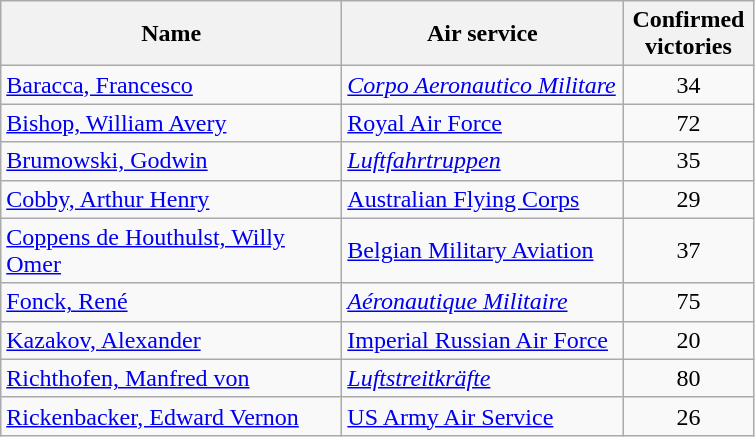<table class="wikitable sortable">
<tr>
<th style="width:220px;">Name</th>
<th style="width:180px;">Air service</th>
<th style="width:80px;">Confirmed<br>victories</th>
</tr>
<tr>
<td><a href='#'>Baracca, Francesco</a></td>
<td><em><a href='#'>Corpo Aeronautico Militare</a></em></td>
<td style="text-align:center;">34</td>
</tr>
<tr>
<td><a href='#'>Bishop, William Avery</a></td>
<td><a href='#'>Royal Air Force</a></td>
<td style="text-align:center;">72</td>
</tr>
<tr>
<td><a href='#'>Brumowski, Godwin</a></td>
<td><em><a href='#'>Luftfahrtruppen</a></em></td>
<td style="text-align:center;">35</td>
</tr>
<tr>
<td><a href='#'>Cobby, Arthur Henry</a></td>
<td><a href='#'>Australian Flying Corps</a></td>
<td style="text-align:center;">29</td>
</tr>
<tr>
<td><a href='#'>Coppens de Houthulst, Willy Omer</a></td>
<td><a href='#'>Belgian Military Aviation</a></td>
<td style="text-align:center;">37</td>
</tr>
<tr>
<td><a href='#'>Fonck, René</a></td>
<td><a href='#'><em>Aéronautique Militaire</em></a></td>
<td style="text-align:center;">75</td>
</tr>
<tr>
<td><a href='#'>Kazakov, Alexander</a></td>
<td><a href='#'>Imperial Russian Air Force</a></td>
<td style="text-align:center;">20</td>
</tr>
<tr>
<td><a href='#'>Richthofen, Manfred von</a></td>
<td><em><a href='#'>Luftstreitkräfte</a></em></td>
<td style="text-align:center;">80</td>
</tr>
<tr>
<td><a href='#'>Rickenbacker, Edward Vernon</a></td>
<td><a href='#'>US Army Air Service</a></td>
<td style="text-align:center;">26</td>
</tr>
</table>
